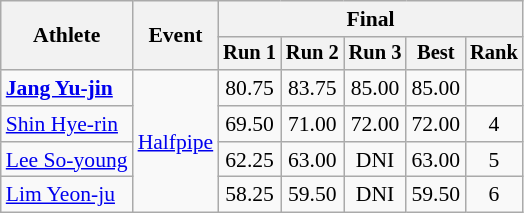<table class=wikitable style=font-size:90%;text-align:center>
<tr>
<th rowspan=2>Athlete</th>
<th rowspan=2>Event</th>
<th colspan=5>Final</th>
</tr>
<tr style=font-size:95%>
<th>Run 1</th>
<th>Run 2</th>
<th>Run 3</th>
<th>Best</th>
<th>Rank</th>
</tr>
<tr align=center>
<td align=left><strong><a href='#'>Jang Yu-jin</a></strong></td>
<td align=left rowspan=4><a href='#'>Halfpipe</a></td>
<td>80.75</td>
<td>83.75</td>
<td>85.00</td>
<td>85.00</td>
<td></td>
</tr>
<tr align=center>
<td align=left><a href='#'>Shin Hye-rin</a></td>
<td>69.50</td>
<td>71.00</td>
<td>72.00</td>
<td>72.00</td>
<td>4</td>
</tr>
<tr align=center>
<td align=left><a href='#'>Lee So-young</a></td>
<td>62.25</td>
<td>63.00</td>
<td>DNI</td>
<td>63.00</td>
<td>5</td>
</tr>
<tr align=center>
<td align=left><a href='#'>Lim Yeon-ju</a></td>
<td>58.25</td>
<td>59.50</td>
<td>DNI</td>
<td>59.50</td>
<td>6</td>
</tr>
</table>
